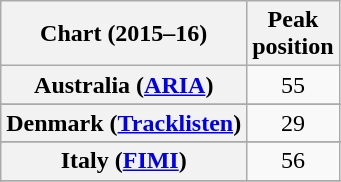<table class="wikitable sortable plainrowheaders" style="text-align:center">
<tr>
<th>Chart (2015–16)</th>
<th>Peak<br>position</th>
</tr>
<tr>
<th scope="row">Australia (<a href='#'>ARIA</a>)</th>
<td>55</td>
</tr>
<tr>
</tr>
<tr>
</tr>
<tr>
</tr>
<tr>
</tr>
<tr>
</tr>
<tr>
<th scope="row">Denmark (<a href='#'>Tracklisten</a>)</th>
<td>29</td>
</tr>
<tr>
</tr>
<tr>
<th scope="row">Italy (<a href='#'>FIMI</a>)</th>
<td>56</td>
</tr>
<tr>
</tr>
<tr>
</tr>
<tr>
</tr>
<tr>
</tr>
<tr>
</tr>
<tr>
</tr>
<tr>
</tr>
<tr>
</tr>
</table>
